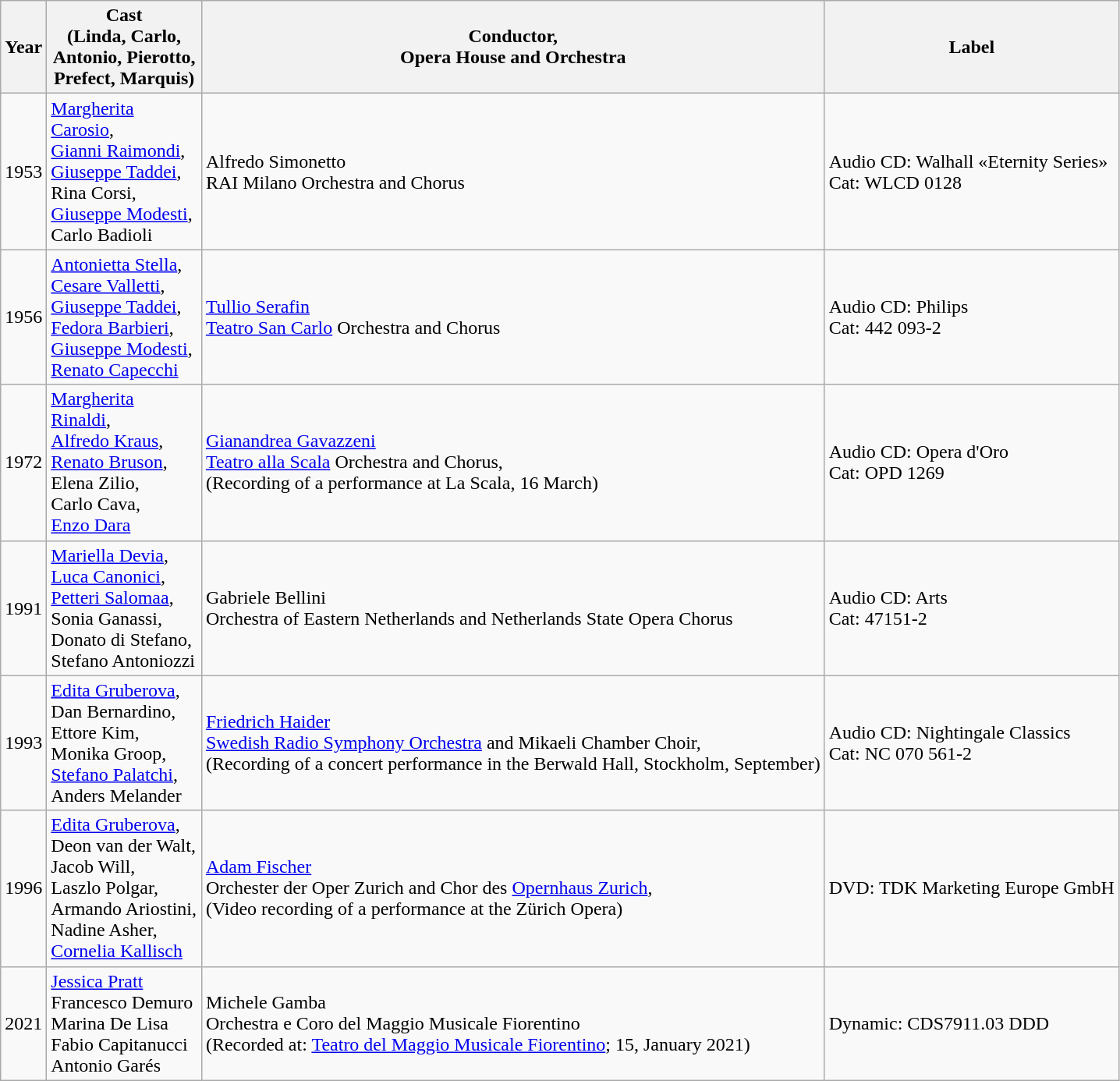<table class="wikitable">
<tr>
<th>Year</th>
<th width="125">Cast <br>(Linda, Carlo,<br>Antonio, Pierotto,<br>Prefect, Marquis)</th>
<th>Conductor,<br>Opera House and Orchestra</th>
<th>Label</th>
</tr>
<tr>
<td>1953</td>
<td><a href='#'>Margherita Carosio</a>,<br><a href='#'>Gianni Raimondi</a>,<br><a href='#'>Giuseppe Taddei</a>,<br>Rina Corsi,<br><a href='#'>Giuseppe Modesti</a>,<br>Carlo Badioli</td>
<td>Alfredo Simonetto<br>RAI Milano Orchestra and Chorus</td>
<td>Audio CD: Walhall «Eternity Series»<br>Cat: WLCD 0128</td>
</tr>
<tr>
<td>1956</td>
<td><a href='#'>Antonietta Stella</a>,<br><a href='#'>Cesare Valletti</a>,<br><a href='#'>Giuseppe Taddei</a>,<br><a href='#'>Fedora Barbieri</a>,<br><a href='#'>Giuseppe Modesti</a>,<br><a href='#'>Renato Capecchi</a></td>
<td><a href='#'>Tullio Serafin</a><br><a href='#'>Teatro San Carlo</a> Orchestra and Chorus</td>
<td>Audio CD: Philips<br>Cat: 442 093-2</td>
</tr>
<tr>
<td>1972</td>
<td><a href='#'>Margherita Rinaldi</a>,<br><a href='#'>Alfredo Kraus</a>,<br><a href='#'>Renato Bruson</a>,<br>Elena Zilio,<br>Carlo Cava,<br><a href='#'>Enzo Dara</a></td>
<td><a href='#'>Gianandrea Gavazzeni</a><br><a href='#'>Teatro alla Scala</a> Orchestra and Chorus,<br>(Recording of a performance at La Scala, 16 March)</td>
<td>Audio CD: Opera d'Oro<br>Cat: OPD 1269</td>
</tr>
<tr>
<td>1991</td>
<td><a href='#'>Mariella Devia</a>,<br><a href='#'>Luca Canonici</a>,<br><a href='#'>Petteri Salomaa</a>,<br>Sonia Ganassi,<br>Donato di Stefano,<br>Stefano Antoniozzi</td>
<td>Gabriele Bellini<br>Orchestra of Eastern Netherlands and Netherlands State Opera Chorus</td>
<td>Audio CD: Arts<br>Cat: 47151-2</td>
</tr>
<tr>
<td>1993</td>
<td><a href='#'>Edita Gruberova</a>,<br>Dan Bernardino,<br>Ettore Kim,<br>Monika Groop,<br><a href='#'>Stefano Palatchi</a>,<br>Anders Melander</td>
<td><a href='#'>Friedrich Haider</a><br><a href='#'>Swedish Radio Symphony Orchestra</a> and Mikaeli Chamber Choir,<br>(Recording of a concert performance in the Berwald Hall, Stockholm, September)</td>
<td>Audio CD: Nightingale Classics<br>Cat: NC 070 561-2</td>
</tr>
<tr>
<td>1996</td>
<td><a href='#'>Edita Gruberova</a>,<br>Deon van der Walt,<br>Jacob Will,<br>Laszlo Polgar,<br>Armando Ariostini,<br>Nadine Asher,<br><a href='#'>Cornelia Kallisch</a></td>
<td><a href='#'>Adam Fischer</a><br>Orchester der Oper Zurich and Chor des <a href='#'>Opernhaus Zurich</a>,<br>(Video recording of a performance at the Zürich Opera)</td>
<td>DVD: TDK Marketing Europe GmbH</td>
</tr>
<tr>
<td>2021</td>
<td><a href='#'>Jessica Pratt</a><br>Francesco Demuro<br>Marina De Lisa<br>Fabio Capitanucci<br>Antonio Garés</td>
<td>Michele Gamba<br>Orchestra e Coro del Maggio Musicale Fiorentino<br>(Recorded at: <a href='#'>Teatro del Maggio Musicale Fiorentino</a>; 15, January 2021)</td>
<td>Dynamic: CDS7911.03 DDD</td>
</tr>
</table>
